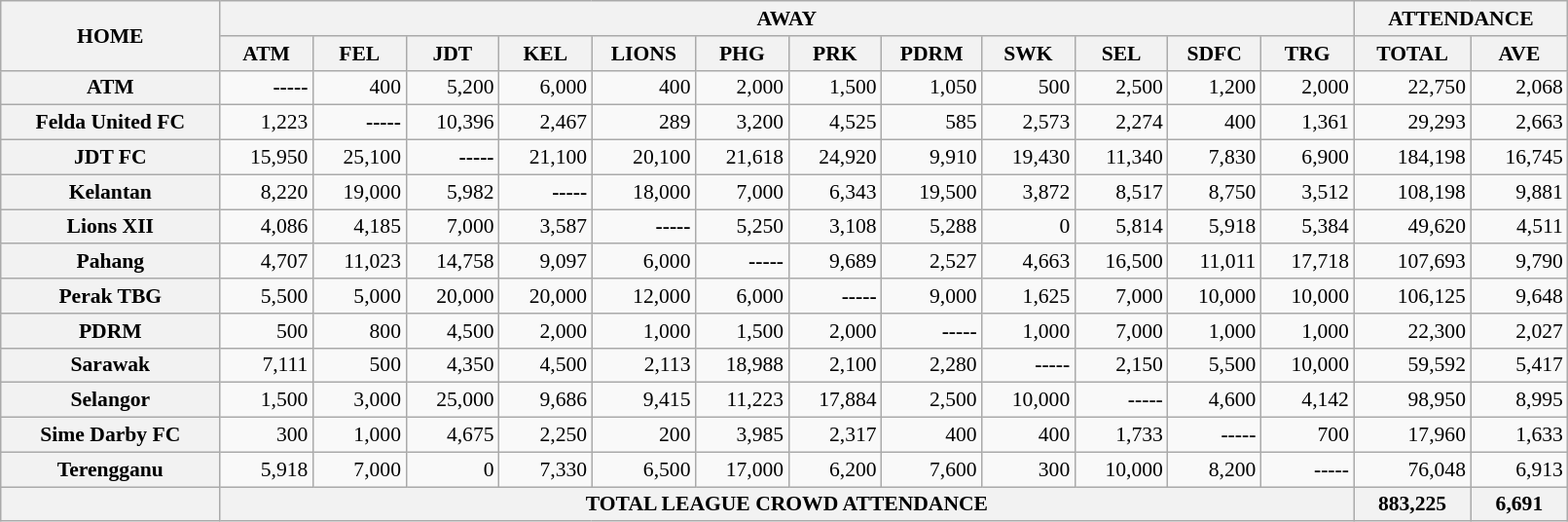<table class="wikitable" style="text-align:right; font-size:90%; width:85%;">
<tr>
<th rowspan="2">HOME</th>
<th colspan="12">AWAY</th>
<th colspan="2">ATTENDANCE</th>
</tr>
<tr>
<th>ATM</th>
<th>FEL</th>
<th>JDT</th>
<th>KEL</th>
<th>LIONS</th>
<th>PHG</th>
<th>PRK</th>
<th>PDRM</th>
<th>SWK</th>
<th>SEL</th>
<th>SDFC</th>
<th>TRG</th>
<th>TOTAL</th>
<th>AVE</th>
</tr>
<tr>
<th>ATM</th>
<td><strong>-----</strong></td>
<td>400</td>
<td>5,200</td>
<td>6,000</td>
<td>400</td>
<td>2,000</td>
<td>1,500</td>
<td>1,050</td>
<td>500</td>
<td>2,500</td>
<td>1,200</td>
<td>2,000</td>
<td>22,750</td>
<td>2,068</td>
</tr>
<tr>
<th>Felda United FC</th>
<td>1,223</td>
<td><strong>-----</strong></td>
<td>10,396</td>
<td>2,467</td>
<td>289</td>
<td>3,200</td>
<td>4,525</td>
<td>585</td>
<td>2,573</td>
<td>2,274</td>
<td>400</td>
<td>1,361</td>
<td>29,293</td>
<td>2,663</td>
</tr>
<tr>
<th>JDT FC</th>
<td>15,950</td>
<td>25,100</td>
<td><strong>-----</strong></td>
<td>21,100</td>
<td>20,100</td>
<td>21,618</td>
<td>24,920</td>
<td>9,910</td>
<td>19,430</td>
<td>11,340</td>
<td>7,830</td>
<td>6,900</td>
<td>184,198</td>
<td>16,745</td>
</tr>
<tr>
<th>Kelantan</th>
<td>8,220</td>
<td>19,000</td>
<td>5,982</td>
<td><strong>-----</strong></td>
<td>18,000</td>
<td>7,000</td>
<td>6,343</td>
<td>19,500</td>
<td>3,872</td>
<td>8,517</td>
<td>8,750</td>
<td>3,512</td>
<td>108,198</td>
<td>9,881</td>
</tr>
<tr>
<th>Lions XII</th>
<td>4,086</td>
<td>4,185</td>
<td>7,000</td>
<td>3,587</td>
<td><strong>-----</strong></td>
<td>5,250</td>
<td>3,108</td>
<td>5,288</td>
<td>0</td>
<td>5,814</td>
<td>5,918</td>
<td>5,384</td>
<td>49,620</td>
<td>4,511</td>
</tr>
<tr>
<th>Pahang</th>
<td>4,707</td>
<td>11,023</td>
<td>14,758</td>
<td>9,097</td>
<td>6,000</td>
<td><strong>-----</strong></td>
<td>9,689</td>
<td>2,527</td>
<td>4,663</td>
<td>16,500</td>
<td>11,011</td>
<td>17,718</td>
<td>107,693</td>
<td>9,790</td>
</tr>
<tr>
<th>Perak TBG</th>
<td>5,500</td>
<td>5,000</td>
<td>20,000</td>
<td>20,000</td>
<td>12,000</td>
<td>6,000</td>
<td><strong>-----</strong></td>
<td>9,000</td>
<td>1,625</td>
<td>7,000</td>
<td>10,000</td>
<td>10,000</td>
<td>106,125</td>
<td>9,648</td>
</tr>
<tr>
<th>PDRM</th>
<td>500</td>
<td>800</td>
<td>4,500</td>
<td>2,000</td>
<td>1,000</td>
<td>1,500</td>
<td>2,000</td>
<td><strong>-----</strong></td>
<td>1,000</td>
<td>7,000</td>
<td>1,000</td>
<td>1,000</td>
<td>22,300</td>
<td>2,027</td>
</tr>
<tr>
<th>Sarawak</th>
<td>7,111</td>
<td>500</td>
<td>4,350</td>
<td>4,500</td>
<td>2,113</td>
<td>18,988</td>
<td>2,100</td>
<td>2,280</td>
<td><strong>-----</strong></td>
<td>2,150</td>
<td>5,500</td>
<td>10,000</td>
<td>59,592</td>
<td>5,417</td>
</tr>
<tr>
<th>Selangor</th>
<td>1,500</td>
<td>3,000</td>
<td>25,000</td>
<td>9,686</td>
<td>9,415</td>
<td>11,223</td>
<td>17,884</td>
<td>2,500</td>
<td>10,000</td>
<td><strong>-----</strong></td>
<td>4,600</td>
<td>4,142</td>
<td>98,950</td>
<td>8,995</td>
</tr>
<tr>
<th>Sime Darby FC</th>
<td>300</td>
<td>1,000</td>
<td>4,675</td>
<td>2,250</td>
<td>200</td>
<td>3,985</td>
<td>2,317</td>
<td>400</td>
<td>400</td>
<td>1,733</td>
<td><strong>-----</strong></td>
<td>700</td>
<td>17,960</td>
<td>1,633</td>
</tr>
<tr>
<th>Terengganu</th>
<td>5,918</td>
<td>7,000</td>
<td>0</td>
<td>7,330</td>
<td>6,500</td>
<td>17,000</td>
<td>6,200</td>
<td>7,600</td>
<td>300</td>
<td>10,000</td>
<td>8,200</td>
<td><strong>-----</strong></td>
<td>76,048</td>
<td>6,913</td>
</tr>
<tr>
<th></th>
<th colspan="12">TOTAL LEAGUE CROWD ATTENDANCE</th>
<th>883,225</th>
<th>6,691</th>
</tr>
</table>
